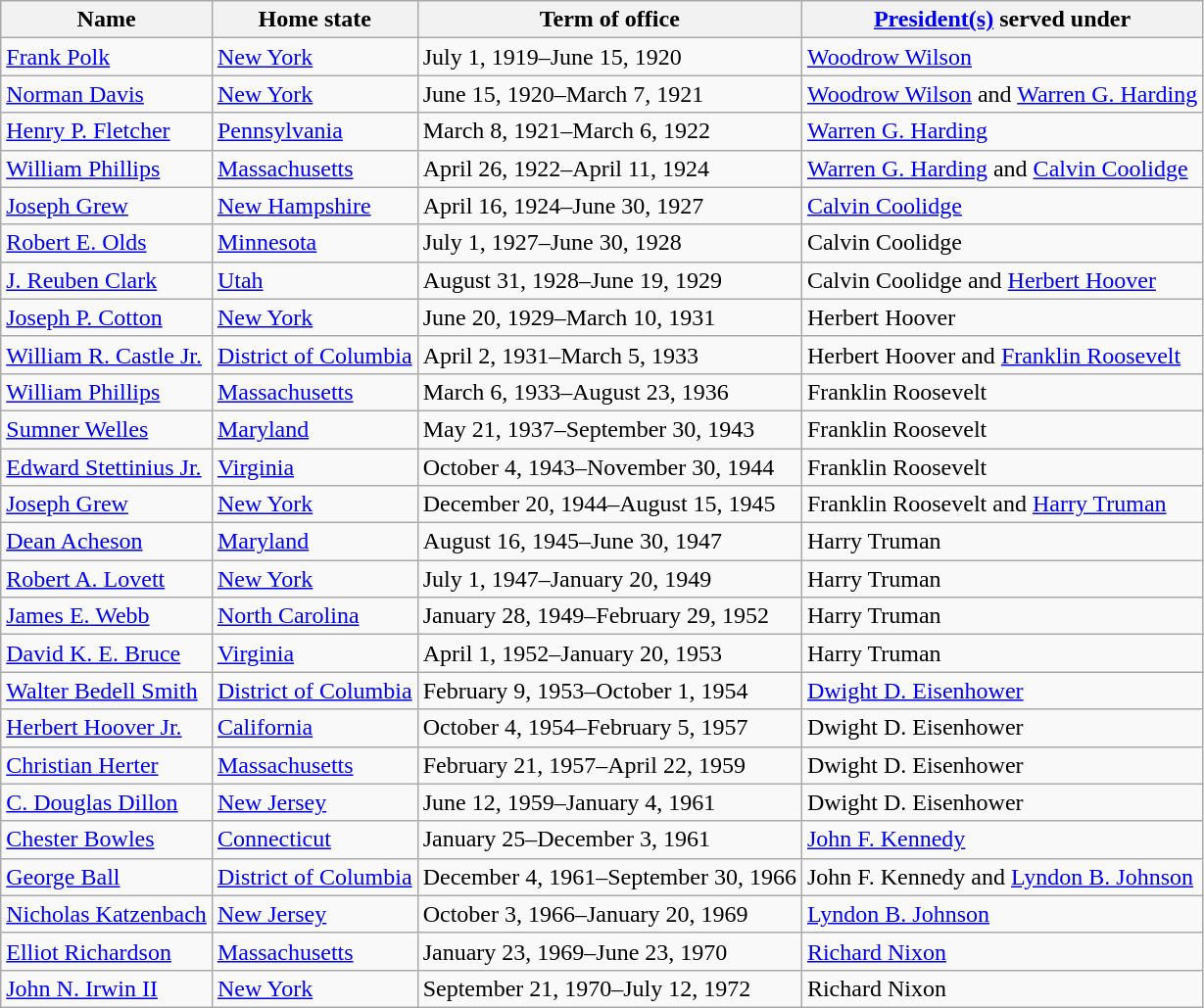<table class="wikitable">
<tr>
<th>Name</th>
<th>Home state</th>
<th>Term of office</th>
<th><a href='#'>President(s)</a> served under</th>
</tr>
<tr>
<td><a href='#'>Frank Polk</a></td>
<td><a href='#'>New York</a></td>
<td>July 1, 1919–June 15, 1920</td>
<td><a href='#'>Woodrow Wilson</a></td>
</tr>
<tr>
<td><a href='#'>Norman Davis</a></td>
<td><a href='#'>New York</a></td>
<td>June 15, 1920–March 7, 1921</td>
<td><a href='#'>Woodrow Wilson</a> and <a href='#'>Warren G. Harding</a></td>
</tr>
<tr>
<td><a href='#'>Henry P. Fletcher</a></td>
<td><a href='#'>Pennsylvania</a></td>
<td>March 8, 1921–March 6, 1922</td>
<td><a href='#'>Warren G. Harding</a></td>
</tr>
<tr>
<td><a href='#'>William Phillips</a></td>
<td><a href='#'>Massachusetts</a></td>
<td>April 26, 1922–April 11, 1924</td>
<td><a href='#'>Warren G. Harding</a> and <a href='#'>Calvin Coolidge</a></td>
</tr>
<tr>
<td><a href='#'>Joseph Grew</a></td>
<td><a href='#'>New Hampshire</a></td>
<td>April 16, 1924–June 30, 1927</td>
<td><a href='#'>Calvin Coolidge</a></td>
</tr>
<tr>
<td><a href='#'>Robert E. Olds</a></td>
<td><a href='#'>Minnesota</a></td>
<td>July 1, 1927–June 30, 1928</td>
<td>Calvin Coolidge</td>
</tr>
<tr>
<td><a href='#'>J. Reuben Clark</a></td>
<td><a href='#'>Utah</a></td>
<td>August 31, 1928–June 19, 1929</td>
<td>Calvin Coolidge and <a href='#'>Herbert Hoover</a></td>
</tr>
<tr>
<td><a href='#'>Joseph P. Cotton</a></td>
<td><a href='#'>New York</a></td>
<td>June 20, 1929–March 10, 1931</td>
<td>Herbert Hoover</td>
</tr>
<tr>
<td><a href='#'>William R. Castle Jr.</a></td>
<td><a href='#'>District of Columbia</a></td>
<td>April 2, 1931–March 5, 1933</td>
<td>Herbert Hoover and <a href='#'>Franklin Roosevelt</a></td>
</tr>
<tr>
<td><a href='#'>William Phillips</a></td>
<td><a href='#'>Massachusetts</a></td>
<td>March 6, 1933–August 23, 1936</td>
<td>Franklin Roosevelt</td>
</tr>
<tr>
<td><a href='#'>Sumner Welles</a></td>
<td><a href='#'>Maryland</a></td>
<td>May 21, 1937–September 30, 1943</td>
<td>Franklin Roosevelt</td>
</tr>
<tr>
<td><a href='#'>Edward Stettinius Jr.</a></td>
<td><a href='#'>Virginia</a></td>
<td>October 4, 1943–November 30, 1944</td>
<td>Franklin Roosevelt</td>
</tr>
<tr>
<td><a href='#'>Joseph Grew</a></td>
<td><a href='#'>New York</a></td>
<td>December 20, 1944–August 15, 1945</td>
<td>Franklin Roosevelt and <a href='#'>Harry Truman</a></td>
</tr>
<tr>
<td><a href='#'>Dean Acheson</a></td>
<td><a href='#'>Maryland</a></td>
<td>August 16, 1945–June 30, 1947</td>
<td>Harry Truman</td>
</tr>
<tr>
<td><a href='#'>Robert A. Lovett</a></td>
<td><a href='#'>New York</a></td>
<td>July 1, 1947–January 20, 1949</td>
<td>Harry Truman</td>
</tr>
<tr>
<td><a href='#'>James E. Webb</a></td>
<td><a href='#'>North Carolina</a></td>
<td>January 28, 1949–February 29, 1952</td>
<td>Harry Truman</td>
</tr>
<tr>
<td><a href='#'>David K. E. Bruce</a></td>
<td><a href='#'>Virginia</a></td>
<td>April 1, 1952–January 20, 1953</td>
<td>Harry Truman</td>
</tr>
<tr>
<td><a href='#'>Walter Bedell Smith</a></td>
<td><a href='#'>District of Columbia</a></td>
<td>February 9, 1953–October 1, 1954</td>
<td><a href='#'>Dwight D. Eisenhower</a></td>
</tr>
<tr>
<td><a href='#'>Herbert Hoover Jr.</a></td>
<td><a href='#'>California</a></td>
<td>October 4, 1954–February 5, 1957</td>
<td>Dwight D. Eisenhower</td>
</tr>
<tr>
<td><a href='#'>Christian Herter</a></td>
<td><a href='#'>Massachusetts</a></td>
<td>February 21, 1957–April 22, 1959</td>
<td>Dwight D. Eisenhower</td>
</tr>
<tr>
<td><a href='#'>C. Douglas Dillon</a></td>
<td><a href='#'>New Jersey</a></td>
<td>June 12, 1959–January 4, 1961</td>
<td>Dwight D. Eisenhower</td>
</tr>
<tr>
<td><a href='#'>Chester Bowles</a></td>
<td><a href='#'>Connecticut</a></td>
<td>January 25–December 3, 1961</td>
<td><a href='#'>John F. Kennedy</a></td>
</tr>
<tr>
<td><a href='#'>George Ball</a></td>
<td><a href='#'>District of Columbia</a></td>
<td>December 4, 1961–September 30, 1966</td>
<td>John F. Kennedy and <a href='#'>Lyndon B. Johnson</a></td>
</tr>
<tr>
<td><a href='#'>Nicholas Katzenbach</a></td>
<td><a href='#'>New Jersey</a></td>
<td>October 3, 1966–January 20, 1969</td>
<td><a href='#'>Lyndon B. Johnson</a></td>
</tr>
<tr>
<td><a href='#'>Elliot Richardson</a></td>
<td><a href='#'>Massachusetts</a></td>
<td>January 23, 1969–June 23, 1970</td>
<td><a href='#'>Richard Nixon</a></td>
</tr>
<tr>
<td><a href='#'>John N. Irwin II</a></td>
<td><a href='#'>New York</a></td>
<td>September 21, 1970–July 12, 1972</td>
<td>Richard Nixon</td>
</tr>
</table>
